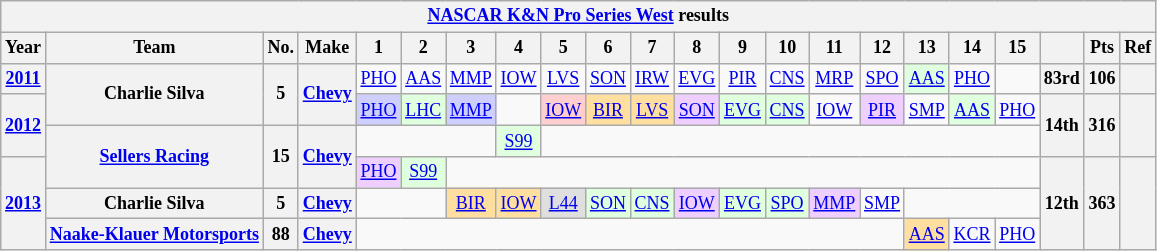<table class="wikitable" style="text-align:center; font-size:75%">
<tr>
<th colspan=23><a href='#'>NASCAR K&N Pro Series West</a> results</th>
</tr>
<tr>
<th>Year</th>
<th>Team</th>
<th>No.</th>
<th>Make</th>
<th>1</th>
<th>2</th>
<th>3</th>
<th>4</th>
<th>5</th>
<th>6</th>
<th>7</th>
<th>8</th>
<th>9</th>
<th>10</th>
<th>11</th>
<th>12</th>
<th>13</th>
<th>14</th>
<th>15</th>
<th></th>
<th>Pts</th>
<th>Ref</th>
</tr>
<tr>
<th><a href='#'>2011</a></th>
<th rowspan=2>Charlie Silva</th>
<th rowspan=2>5</th>
<th rowspan=2><a href='#'>Chevy</a></th>
<td><a href='#'>PHO</a></td>
<td><a href='#'>AAS</a></td>
<td><a href='#'>MMP</a></td>
<td><a href='#'>IOW</a></td>
<td><a href='#'>LVS</a></td>
<td><a href='#'>SON</a></td>
<td><a href='#'>IRW</a></td>
<td><a href='#'>EVG</a></td>
<td><a href='#'>PIR</a></td>
<td><a href='#'>CNS</a></td>
<td><a href='#'>MRP</a></td>
<td><a href='#'>SPO</a></td>
<td style="background:#DFFFDF;"><a href='#'>AAS</a><br></td>
<td><a href='#'>PHO</a></td>
<td></td>
<th>83rd</th>
<th>106</th>
<th></th>
</tr>
<tr>
<th rowspan=2><a href='#'>2012</a></th>
<td style="background:#CFCFFF;"><a href='#'>PHO</a><br></td>
<td style="background:#DFFFDF;"><a href='#'>LHC</a><br></td>
<td style="background:#CFCFFF;"><a href='#'>MMP</a><br></td>
<td></td>
<td style="background:#FFCFCF;"><a href='#'>IOW</a><br></td>
<td style="background:#FFDF9F;"><a href='#'>BIR</a><br></td>
<td style="background:#FFDF9F;"><a href='#'>LVS</a><br></td>
<td style="background:#EFCFFF;"><a href='#'>SON</a><br></td>
<td style="background:#DFFFDF;"><a href='#'>EVG</a><br></td>
<td style="background:#DFFFDF;"><a href='#'>CNS</a><br></td>
<td><a href='#'>IOW</a></td>
<td style="background:#EFCFFF;"><a href='#'>PIR</a><br></td>
<td><a href='#'>SMP</a></td>
<td style="background:#DFFFDF;"><a href='#'>AAS</a><br></td>
<td><a href='#'>PHO</a></td>
<th rowspan=2>14th</th>
<th rowspan=2>316</th>
<th rowspan=2></th>
</tr>
<tr>
<th rowspan=2><a href='#'>Sellers Racing</a></th>
<th rowspan=2>15</th>
<th rowspan=2><a href='#'>Chevy</a></th>
<td colspan=3></td>
<td style="background:#DFFFDF;"><a href='#'>S99</a><br></td>
<td colspan=11></td>
</tr>
<tr>
<th rowspan=3><a href='#'>2013</a></th>
<td style="background:#EFCFFF;"><a href='#'>PHO</a><br></td>
<td style="background:#DFFFDF;"><a href='#'>S99</a><br></td>
<td colspan=13></td>
<th rowspan=3>12th</th>
<th rowspan=3>363</th>
<th rowspan=3></th>
</tr>
<tr>
<th>Charlie Silva</th>
<th>5</th>
<th><a href='#'>Chevy</a></th>
<td colspan=2></td>
<td style="background:#FFDF9F;"><a href='#'>BIR</a><br></td>
<td style="background:#FFDF9F;"><a href='#'>IOW</a><br></td>
<td style="background:#DFDFDF;"><a href='#'>L44</a><br></td>
<td style="background:#DFFFDF;"><a href='#'>SON</a><br></td>
<td style="background:#DFFFDF;"><a href='#'>CNS</a><br></td>
<td style="background:#EFCFFF;"><a href='#'>IOW</a><br></td>
<td style="background:#DFFFDF;"><a href='#'>EVG</a><br></td>
<td style="background:#DFFFDF;"><a href='#'>SPO</a><br></td>
<td style="background:#EFCFFF;"><a href='#'>MMP</a><br></td>
<td><a href='#'>SMP</a></td>
<td colspan=3></td>
</tr>
<tr>
<th><a href='#'>Naake-Klauer Motorsports</a></th>
<th>88</th>
<th><a href='#'>Chevy</a></th>
<td colspan=12></td>
<td style="background:#FFDF9F;"><a href='#'>AAS</a><br></td>
<td><a href='#'>KCR</a></td>
<td><a href='#'>PHO</a></td>
</tr>
</table>
